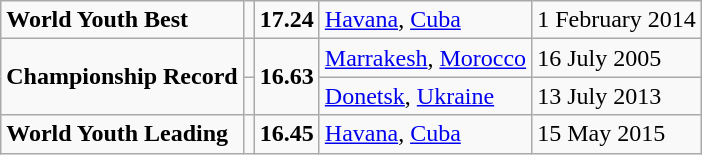<table class="wikitable">
<tr>
<td><strong>World Youth Best</strong></td>
<td></td>
<td><strong>17.24</strong></td>
<td><a href='#'>Havana</a>, <a href='#'>Cuba</a></td>
<td>1 February 2014</td>
</tr>
<tr>
<td rowspan=2><strong>Championship Record</strong></td>
<td></td>
<td rowspan=2><strong>16.63</strong></td>
<td><a href='#'>Marrakesh</a>, <a href='#'>Morocco</a></td>
<td>16 July 2005</td>
</tr>
<tr>
<td></td>
<td><a href='#'>Donetsk</a>, <a href='#'>Ukraine</a></td>
<td>13 July 2013</td>
</tr>
<tr>
<td><strong>World Youth Leading</strong></td>
<td></td>
<td><strong>16.45</strong></td>
<td><a href='#'>Havana</a>, <a href='#'>Cuba</a></td>
<td>15 May 2015</td>
</tr>
</table>
